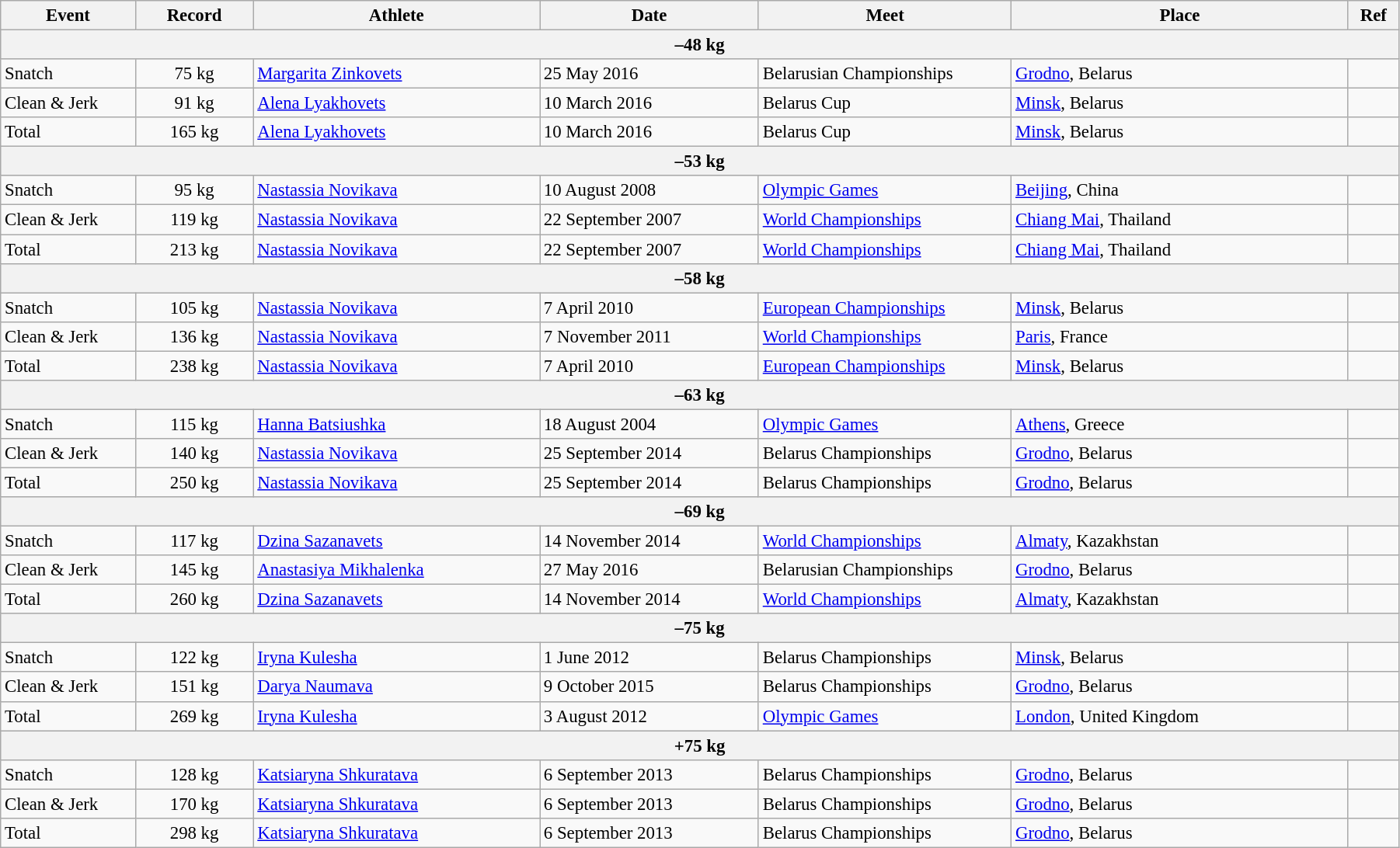<table class="wikitable" style="font-size:95%; width: 95%;">
<tr>
<th width=8%>Event</th>
<th width=7%>Record</th>
<th width=17%>Athlete</th>
<th width=13%>Date</th>
<th width=15%>Meet</th>
<th width=20%>Place</th>
<th width=3%>Ref</th>
</tr>
<tr bgcolor="#DDDDDD">
<th colspan="7">–48 kg</th>
</tr>
<tr>
<td>Snatch</td>
<td align="center">75 kg</td>
<td><a href='#'>Margarita Zinkovets</a></td>
<td>25 May 2016</td>
<td>Belarusian Championships</td>
<td><a href='#'>Grodno</a>, Belarus</td>
<td></td>
</tr>
<tr>
<td>Clean & Jerk</td>
<td align="center">91 kg</td>
<td><a href='#'>Alena Lyakhovets</a></td>
<td>10 March 2016</td>
<td>Belarus Cup</td>
<td><a href='#'>Minsk</a>, Belarus</td>
<td></td>
</tr>
<tr>
<td>Total</td>
<td align="center">165 kg</td>
<td><a href='#'>Alena Lyakhovets</a></td>
<td>10 March 2016</td>
<td>Belarus Cup</td>
<td><a href='#'>Minsk</a>, Belarus</td>
<td></td>
</tr>
<tr bgcolor="#DDDDDD">
<th colspan="7">–53 kg</th>
</tr>
<tr>
<td>Snatch</td>
<td align="center">95 kg</td>
<td><a href='#'>Nastassia Novikava</a></td>
<td>10 August 2008</td>
<td><a href='#'>Olympic Games</a></td>
<td><a href='#'>Beijing</a>, China</td>
<td></td>
</tr>
<tr>
<td>Clean & Jerk</td>
<td align="center">119 kg</td>
<td><a href='#'>Nastassia Novikava</a></td>
<td>22 September 2007</td>
<td><a href='#'>World Championships</a></td>
<td><a href='#'>Chiang Mai</a>, Thailand</td>
<td></td>
</tr>
<tr>
<td>Total</td>
<td align="center">213 kg</td>
<td><a href='#'>Nastassia Novikava</a></td>
<td>22 September 2007</td>
<td><a href='#'>World Championships</a></td>
<td><a href='#'>Chiang Mai</a>, Thailand</td>
<td></td>
</tr>
<tr bgcolor="#DDDDDD">
<th colspan="7">–58 kg</th>
</tr>
<tr>
<td>Snatch</td>
<td align="center">105 kg</td>
<td><a href='#'>Nastassia Novikava</a></td>
<td>7 April 2010</td>
<td><a href='#'>European Championships</a></td>
<td><a href='#'>Minsk</a>, Belarus</td>
<td></td>
</tr>
<tr>
<td>Clean & Jerk</td>
<td align="center">136 kg</td>
<td><a href='#'>Nastassia Novikava</a></td>
<td>7 November 2011</td>
<td><a href='#'>World Championships</a></td>
<td><a href='#'>Paris</a>, France</td>
<td></td>
</tr>
<tr>
<td>Total</td>
<td align="center">238 kg</td>
<td><a href='#'>Nastassia Novikava</a></td>
<td>7 April 2010</td>
<td><a href='#'>European Championships</a></td>
<td><a href='#'>Minsk</a>, Belarus</td>
<td></td>
</tr>
<tr bgcolor="#DDDDDD">
<th colspan="7">–63 kg</th>
</tr>
<tr>
<td>Snatch</td>
<td align="center">115 kg</td>
<td><a href='#'>Hanna Batsiushka</a></td>
<td>18 August 2004</td>
<td><a href='#'>Olympic Games</a></td>
<td><a href='#'>Athens</a>, Greece</td>
<td></td>
</tr>
<tr>
<td>Clean & Jerk</td>
<td align="center">140 kg</td>
<td><a href='#'>Nastassia Novikava</a></td>
<td>25 September 2014</td>
<td>Belarus Championships</td>
<td><a href='#'>Grodno</a>, Belarus</td>
<td></td>
</tr>
<tr>
<td>Total</td>
<td align="center">250 kg</td>
<td><a href='#'>Nastassia Novikava</a></td>
<td>25 September 2014</td>
<td>Belarus Championships</td>
<td><a href='#'>Grodno</a>, Belarus</td>
<td></td>
</tr>
<tr bgcolor="#DDDDDD">
<th colspan="7">–69 kg</th>
</tr>
<tr>
<td>Snatch</td>
<td align="center">117 kg</td>
<td><a href='#'>Dzina Sazanavets</a></td>
<td>14 November 2014</td>
<td><a href='#'>World Championships</a></td>
<td><a href='#'>Almaty</a>, Kazakhstan</td>
<td></td>
</tr>
<tr>
<td>Clean & Jerk</td>
<td align="center">145 kg</td>
<td><a href='#'>Anastasiya Mikhalenka</a></td>
<td>27 May 2016</td>
<td>Belarusian Championships</td>
<td><a href='#'>Grodno</a>, Belarus</td>
<td></td>
</tr>
<tr>
<td>Total</td>
<td align="center">260 kg</td>
<td><a href='#'>Dzina Sazanavets</a></td>
<td>14 November 2014</td>
<td><a href='#'>World Championships</a></td>
<td><a href='#'>Almaty</a>, Kazakhstan</td>
<td></td>
</tr>
<tr bgcolor="#DDDDDD">
<th colspan="7">–75 kg</th>
</tr>
<tr>
<td>Snatch</td>
<td align="center">122 kg</td>
<td><a href='#'>Iryna Kulesha</a></td>
<td>1 June 2012</td>
<td>Belarus Championships</td>
<td><a href='#'>Minsk</a>, Belarus</td>
<td></td>
</tr>
<tr>
<td>Clean & Jerk</td>
<td align="center">151 kg</td>
<td><a href='#'>Darya Naumava</a></td>
<td>9 October 2015</td>
<td>Belarus Championships</td>
<td><a href='#'>Grodno</a>, Belarus</td>
<td></td>
</tr>
<tr>
<td>Total</td>
<td align="center">269 kg</td>
<td><a href='#'>Iryna Kulesha</a></td>
<td>3 August 2012</td>
<td><a href='#'>Olympic Games</a></td>
<td><a href='#'>London</a>, United Kingdom</td>
<td></td>
</tr>
<tr bgcolor="#DDDDDD">
<th colspan="7">+75 kg</th>
</tr>
<tr>
<td>Snatch</td>
<td align="center">128 kg</td>
<td><a href='#'>Katsiaryna Shkuratava</a></td>
<td>6 September 2013</td>
<td>Belarus Championships</td>
<td><a href='#'>Grodno</a>, Belarus</td>
<td></td>
</tr>
<tr>
<td>Clean & Jerk</td>
<td align="center">170 kg</td>
<td><a href='#'>Katsiaryna Shkuratava</a></td>
<td>6 September 2013</td>
<td>Belarus Championships</td>
<td><a href='#'>Grodno</a>, Belarus</td>
<td></td>
</tr>
<tr>
<td>Total</td>
<td align="center">298 kg</td>
<td><a href='#'>Katsiaryna Shkuratava</a></td>
<td>6 September 2013</td>
<td>Belarus Championships</td>
<td><a href='#'>Grodno</a>, Belarus</td>
<td></td>
</tr>
</table>
